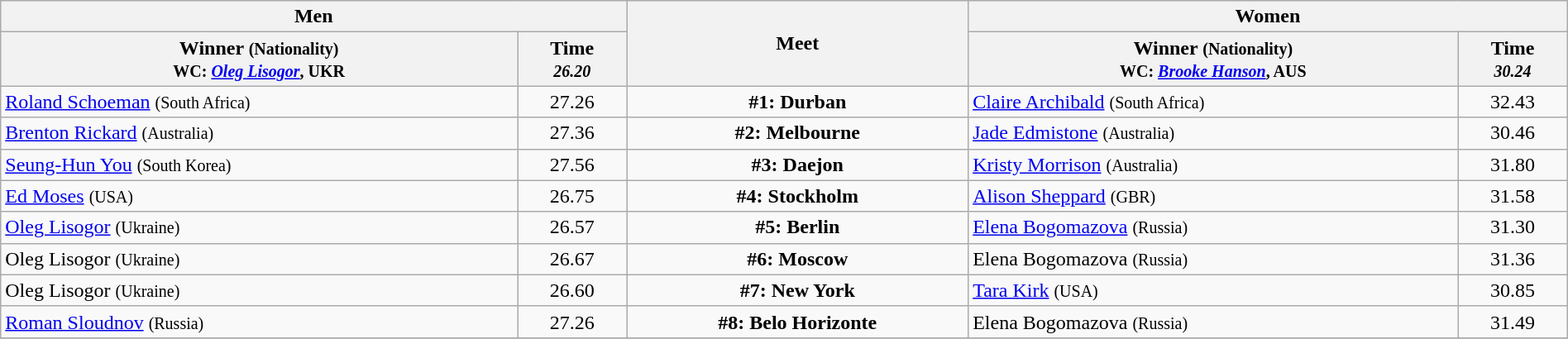<table class=wikitable width=100%>
<tr>
<th colspan="2">Men</th>
<th rowspan="2">Meet</th>
<th colspan="2">Women</th>
</tr>
<tr>
<th>Winner <small>(Nationality)<br>WC: <em><a href='#'>Oleg Lisogor</a></em>, UKR</small></th>
<th>Time<br><small><em>26.20</em></small></th>
<th>Winner <small>(Nationality)<br>WC: <em><a href='#'>Brooke Hanson</a></em>, AUS</small></th>
<th>Time<br><small><em>30.24</em></small></th>
</tr>
<tr>
<td> <a href='#'>Roland Schoeman</a> <small>(South Africa)</small></td>
<td align=center>27.26</td>
<td align=center><strong>#1: Durban</strong></td>
<td> <a href='#'>Claire Archibald</a> <small>(South Africa)</small></td>
<td align=center>32.43</td>
</tr>
<tr>
<td> <a href='#'>Brenton Rickard</a> <small>(Australia)</small></td>
<td align=center>27.36</td>
<td align=center><strong>#2: Melbourne</strong></td>
<td> <a href='#'>Jade Edmistone</a> <small>(Australia)</small></td>
<td align=center>30.46</td>
</tr>
<tr>
<td> <a href='#'>Seung-Hun You</a> <small>(South Korea)</small></td>
<td align=center>27.56</td>
<td align=center><strong>#3: Daejon</strong></td>
<td> <a href='#'>Kristy Morrison</a> <small>(Australia)</small></td>
<td align=center>31.80</td>
</tr>
<tr>
<td> <a href='#'>Ed Moses</a> <small>(USA)</small></td>
<td align=center>26.75</td>
<td align=center><strong>#4: Stockholm</strong></td>
<td> <a href='#'>Alison Sheppard</a> <small>(GBR)</small></td>
<td align=center>31.58</td>
</tr>
<tr>
<td> <a href='#'>Oleg Lisogor</a> <small>(Ukraine)</small></td>
<td align=center>26.57</td>
<td align=center><strong>#5: Berlin</strong></td>
<td> <a href='#'>Elena Bogomazova</a> <small>(Russia)</small></td>
<td align=center>31.30</td>
</tr>
<tr>
<td> Oleg Lisogor <small>(Ukraine)</small></td>
<td align=center>26.67</td>
<td align=center><strong>#6: Moscow</strong></td>
<td> Elena Bogomazova <small>(Russia)</small></td>
<td align=center>31.36</td>
</tr>
<tr>
<td> Oleg Lisogor <small>(Ukraine)</small></td>
<td align=center>26.60</td>
<td align=center><strong>#7: New York</strong></td>
<td> <a href='#'>Tara Kirk</a> <small>(USA)</small></td>
<td align=center>30.85</td>
</tr>
<tr>
<td> <a href='#'>Roman Sloudnov</a> <small>(Russia)</small></td>
<td align=center>27.26</td>
<td align=center><strong>#8: Belo Horizonte</strong></td>
<td> Elena Bogomazova <small>(Russia)</small></td>
<td align=center>31.49</td>
</tr>
<tr>
</tr>
</table>
